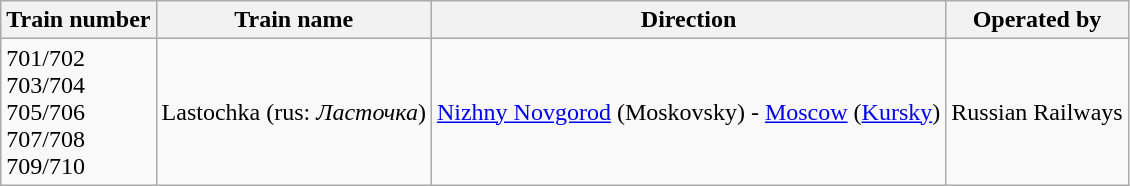<table class="wikitable">
<tr>
<th>Train number</th>
<th>Train name</th>
<th>Direction</th>
<th>Operated by</th>
</tr>
<tr>
<td>701/702<br>703/704<br>705/706<br>707/708<br>709/710</td>
<td>Lastochka (rus: <em>Ласточка</em>)</td>
<td> <a href='#'>Nizhny Novgorod</a> (Moskovsky) -  <a href='#'>Moscow</a> (<a href='#'>Kursky</a>)</td>
<td> Russian Railways</td>
</tr>
</table>
